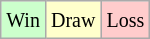<table class="wikitable">
<tr>
<td style="background-color: #CCFFCC;"><small>Win</small></td>
<td style="background-color: #FFFFCC;"><small>Draw</small></td>
<td style="background-color: #FFCCCC;"><small>Loss</small></td>
</tr>
</table>
